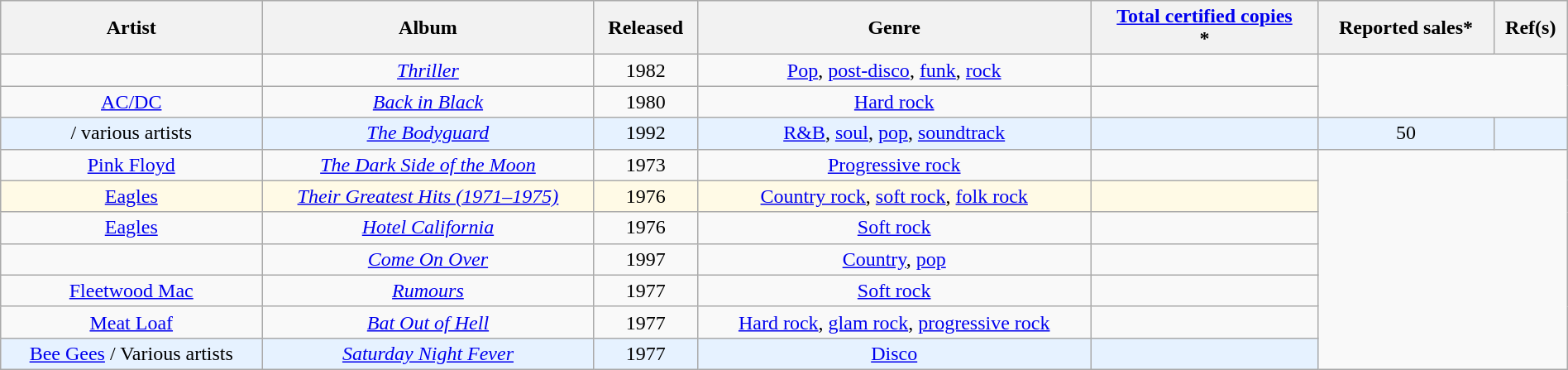<table class="wikitable sortable" style="width:100%; text-align: center">
<tr style="background:#e8e8e8;">
<th scope="col">Artist</th>
<th scope="col">Album</th>
<th scope="col">Released</th>
<th scope="col">Genre</th>
<th scope="col"><a href='#'>Total certified copies</a><br><small></small>*</th>
<th scope="col">Reported sales*</th>
<th scope="col" class="unsortable">Ref(s)</th>
</tr>
<tr>
<td></td>
<td><em><a href='#'>Thriller</a></em></td>
<td>1982</td>
<td><a href='#'>Pop</a>, <a href='#'>post-disco</a>, <a href='#'>funk</a>, <a href='#'>rock</a></td>
<td><br></td>
</tr>
<tr>
<td><a href='#'>AC/DC</a></td>
<td><em><a href='#'>Back in Black</a></em></td>
<td>1980</td>
<td><a href='#'>Hard rock</a></td>
<td><br></td>
</tr>
<tr style="background:#E6F2FF">
<td> / various artists</td>
<td><em><a href='#'>The Bodyguard</a></em></td>
<td>1992</td>
<td><a href='#'>R&B</a>, <a href='#'>soul</a>, <a href='#'>pop</a>, <a href='#'>soundtrack</a></td>
<td><br></td>
<td>50</td>
<td></td>
</tr>
<tr>
<td><a href='#'>Pink Floyd</a></td>
<td><em><a href='#'>The Dark Side of the Moon</a></em></td>
<td>1973</td>
<td><a href='#'>Progressive rock</a></td>
<td><br></td>
</tr>
<tr style="background:#FFFAE6;">
<td><a href='#'>Eagles</a></td>
<td><em><a href='#'>Their Greatest Hits (1971–1975)</a></em></td>
<td>1976</td>
<td><a href='#'>Country rock</a>, <a href='#'>soft rock</a>, <a href='#'>folk rock</a></td>
<td><br></td>
</tr>
<tr>
<td><a href='#'>Eagles</a></td>
<td><em><a href='#'>Hotel California</a></em></td>
<td>1976</td>
<td><a href='#'>Soft rock</a></td>
<td><br></td>
</tr>
<tr>
<td></td>
<td><em><a href='#'>Come On Over</a></em></td>
<td>1997</td>
<td><a href='#'>Country</a>, <a href='#'>pop</a></td>
<td><br></td>
</tr>
<tr>
<td><a href='#'>Fleetwood Mac</a></td>
<td><em><a href='#'>Rumours</a></em></td>
<td>1977</td>
<td><a href='#'>Soft rock</a></td>
<td><br></td>
</tr>
<tr>
<td><a href='#'>Meat Loaf</a></td>
<td><em><a href='#'>Bat Out of Hell</a></em></td>
<td>1977</td>
<td><a href='#'>Hard rock</a>, <a href='#'>glam rock</a>, <a href='#'>progressive rock</a></td>
<td><br></td>
</tr>
<tr style="background:#E6F2FF">
<td><a href='#'>Bee Gees</a> / Various artists</td>
<td><em><a href='#'>Saturday Night Fever</a></em></td>
<td>1977</td>
<td><a href='#'>Disco</a></td>
<td><br></td>
</tr>
</table>
